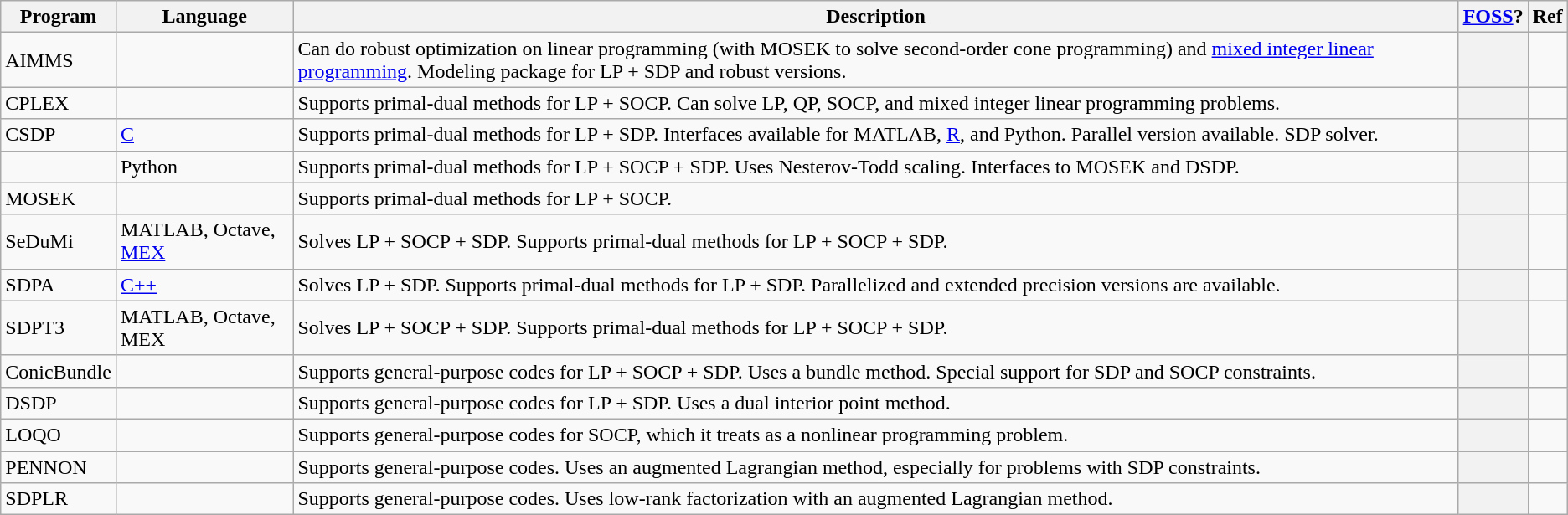<table class="wikitable sortable">
<tr>
<th>Program</th>
<th>Language</th>
<th>Description</th>
<th><a href='#'>FOSS</a>?</th>
<th>Ref</th>
</tr>
<tr>
<td>AIMMS</td>
<td></td>
<td>Can do robust optimization on linear programming (with MOSEK to solve second-order cone programming) and <a href='#'>mixed integer linear programming</a>. Modeling package for LP + SDP and robust versions.</td>
<th></th>
<td></td>
</tr>
<tr>
<td>CPLEX</td>
<td></td>
<td>Supports primal-dual methods for LP + SOCP. Can solve LP, QP, SOCP, and mixed integer linear programming problems.</td>
<th></th>
<td></td>
</tr>
<tr>
<td>CSDP</td>
<td><a href='#'>C</a></td>
<td>Supports primal-dual methods for LP + SDP. Interfaces available for MATLAB, <a href='#'>R</a>, and Python. Parallel version available. SDP solver.</td>
<th></th>
<td></td>
</tr>
<tr>
<td></td>
<td>Python</td>
<td>Supports primal-dual methods for LP + SOCP + SDP. Uses Nesterov-Todd scaling. Interfaces to MOSEK and DSDP.</td>
<th></th>
<td></td>
</tr>
<tr>
<td>MOSEK</td>
<td></td>
<td>Supports primal-dual methods for LP + SOCP.</td>
<th></th>
<td></td>
</tr>
<tr>
<td>SeDuMi</td>
<td>MATLAB, Octave, <a href='#'>MEX</a></td>
<td>Solves LP + SOCP + SDP. Supports primal-dual methods for LP + SOCP + SDP.</td>
<th></th>
<td></td>
</tr>
<tr>
<td>SDPA</td>
<td><a href='#'>C++</a></td>
<td>Solves LP + SDP. Supports primal-dual methods for LP + SDP. Parallelized and extended precision versions are available.</td>
<th></th>
<td></td>
</tr>
<tr>
<td>SDPT3</td>
<td>MATLAB, Octave, MEX</td>
<td>Solves LP + SOCP + SDP. Supports primal-dual methods for LP + SOCP + SDP.</td>
<th></th>
<td></td>
</tr>
<tr>
<td>ConicBundle</td>
<td></td>
<td>Supports general-purpose codes for LP + SOCP + SDP. Uses a bundle method. Special support for SDP and SOCP constraints.</td>
<th></th>
<td></td>
</tr>
<tr>
<td>DSDP</td>
<td></td>
<td>Supports general-purpose codes for LP + SDP. Uses a dual interior point method.</td>
<th></th>
<td></td>
</tr>
<tr>
<td>LOQO</td>
<td></td>
<td>Supports general-purpose codes for SOCP, which it treats as a nonlinear programming problem.</td>
<th></th>
<td></td>
</tr>
<tr>
<td>PENNON</td>
<td></td>
<td>Supports general-purpose codes. Uses an augmented Lagrangian method, especially for problems with SDP constraints.</td>
<th></th>
<td></td>
</tr>
<tr>
<td>SDPLR</td>
<td></td>
<td>Supports general-purpose codes. Uses low-rank factorization with an augmented Lagrangian method.</td>
<th></th>
<td></td>
</tr>
</table>
